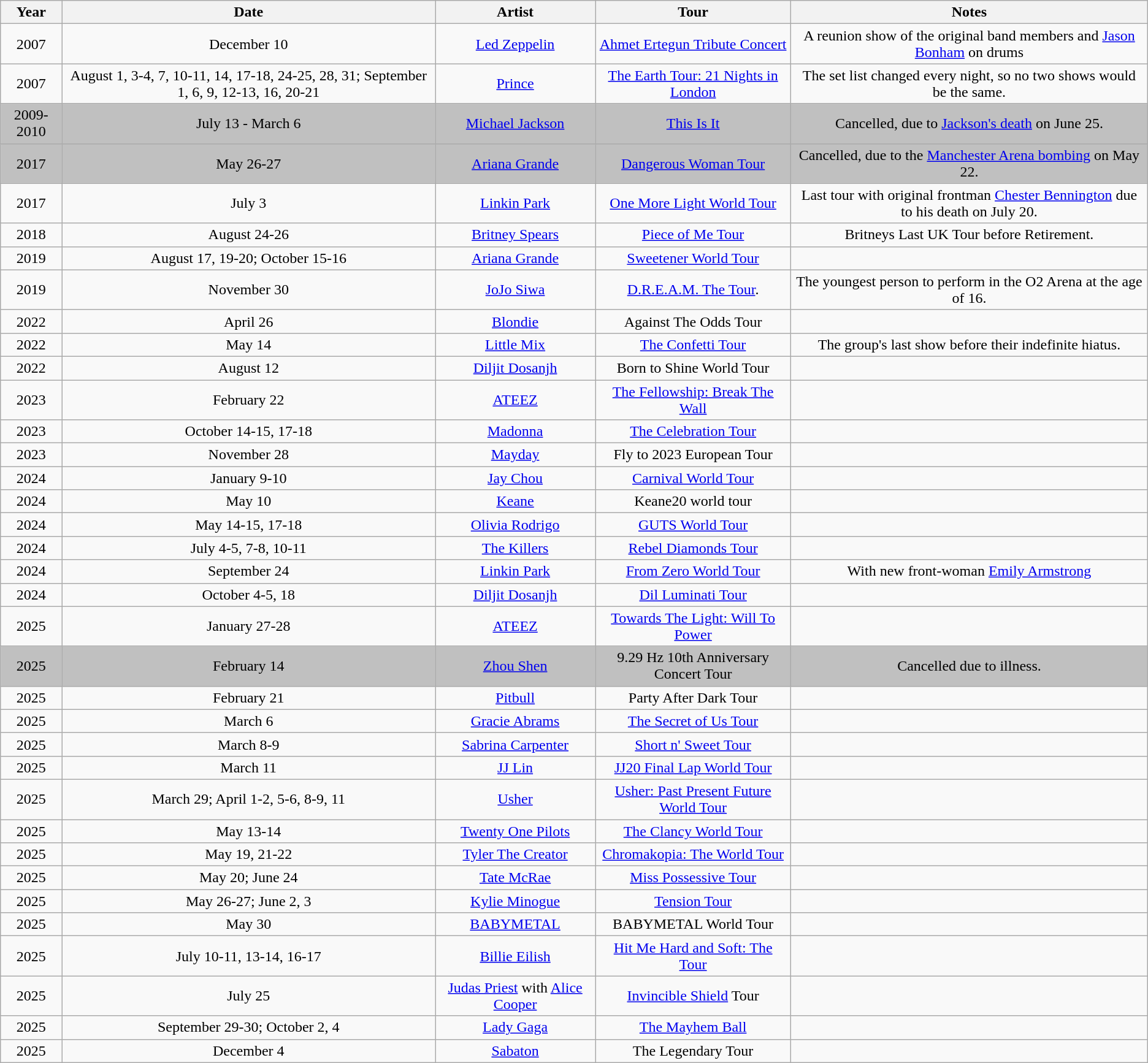<table class="wikitable plainrowheaders" style="text-align:center;">
<tr>
<th scope="col">Year</th>
<th scope="col">Date</th>
<th scope="col">Artist</th>
<th scope="col">Tour</th>
<th scope="col">Notes</th>
</tr>
<tr>
<td>2007</td>
<td>December 10</td>
<td><a href='#'>Led Zeppelin</a></td>
<td><a href='#'>Ahmet Ertegun Tribute Concert</a></td>
<td>A reunion show of the original band members and <a href='#'>Jason Bonham</a> on drums</td>
</tr>
<tr>
<td>2007</td>
<td>August 1, 3-4, 7, 10-11, 14, 17-18, 24-25, 28, 31; September 1, 6, 9, 12-13, 16, 20-21</td>
<td><a href='#'>Prince</a></td>
<td><a href='#'>The Earth Tour: 21 Nights in London</a></td>
<td>The set list changed every night, so no two shows would be the same.</td>
</tr>
<tr bgcolor="#C0C0C0">
<td>2009-2010</td>
<td>July 13 - March 6</td>
<td><a href='#'>Michael Jackson</a></td>
<td><a href='#'>This Is It</a></td>
<td>Cancelled, due to <a href='#'>Jackson's death</a> on June 25.</td>
</tr>
<tr bgcolor="#C0C0C0">
<td>2017</td>
<td>May 26-27</td>
<td><a href='#'>Ariana Grande</a></td>
<td><a href='#'>Dangerous Woman Tour</a></td>
<td>Cancelled, due to the <a href='#'>Manchester Arena bombing</a> on May 22.</td>
</tr>
<tr>
<td>2017</td>
<td>July 3</td>
<td><a href='#'>Linkin Park</a></td>
<td><a href='#'>One More Light World Tour</a></td>
<td>Last tour with original frontman <a href='#'>Chester Bennington</a> due to his death on July 20.</td>
</tr>
<tr>
<td>2018</td>
<td>August 24-26</td>
<td><a href='#'>Britney Spears</a></td>
<td><a href='#'>Piece of Me Tour</a></td>
<td>Britneys Last UK Tour before Retirement.</td>
</tr>
<tr>
<td>2019</td>
<td>August 17, 19-20; October 15-16</td>
<td><a href='#'>Ariana Grande</a></td>
<td><a href='#'>Sweetener World Tour</a></td>
</tr>
<tr>
<td>2019</td>
<td>November 30</td>
<td><a href='#'>JoJo Siwa</a></td>
<td><a href='#'>D.R.E.A.M. The Tour</a>.</td>
<td>The youngest person to perform in the O2 Arena at the age of 16.</td>
</tr>
<tr>
<td>2022</td>
<td>April 26</td>
<td><a href='#'>Blondie</a></td>
<td>Against The Odds Tour</td>
<td></td>
</tr>
<tr>
<td>2022</td>
<td>May 14</td>
<td><a href='#'>Little Mix</a></td>
<td><a href='#'>The Confetti Tour</a></td>
<td>The group's last show before their indefinite hiatus.</td>
</tr>
<tr>
<td>2022</td>
<td>August 12</td>
<td><a href='#'>Diljit Dosanjh</a></td>
<td>Born to Shine World Tour</td>
<td></td>
</tr>
<tr>
<td>2023</td>
<td>February 22</td>
<td><a href='#'>ATEEZ</a></td>
<td><a href='#'>The Fellowship: Break The Wall</a></td>
<td></td>
</tr>
<tr>
<td>2023</td>
<td>October 14-15, 17-18</td>
<td><a href='#'>Madonna</a></td>
<td><a href='#'>The Celebration Tour</a></td>
<td></td>
</tr>
<tr>
<td>2023</td>
<td>November 28</td>
<td><a href='#'>Mayday</a></td>
<td>Fly to 2023 European Tour</td>
<td></td>
</tr>
<tr>
<td>2024</td>
<td>January 9-10</td>
<td><a href='#'>Jay Chou</a></td>
<td><a href='#'>Carnival World Tour</a></td>
<td></td>
</tr>
<tr>
<td>2024</td>
<td>May 10</td>
<td><a href='#'>Keane</a></td>
<td>Keane20 world tour</td>
<td></td>
</tr>
<tr>
<td>2024</td>
<td>May 14-15, 17-18</td>
<td><a href='#'>Olivia Rodrigo</a></td>
<td><a href='#'>GUTS World Tour</a></td>
<td></td>
</tr>
<tr>
<td>2024</td>
<td>July 4-5, 7-8, 10-11</td>
<td><a href='#'>The Killers</a></td>
<td><a href='#'>Rebel Diamonds Tour</a></td>
<td></td>
</tr>
<tr>
<td>2024</td>
<td>September 24</td>
<td><a href='#'>Linkin Park</a></td>
<td><a href='#'>From Zero World Tour</a></td>
<td>With new front-woman <a href='#'>Emily Armstrong</a></td>
</tr>
<tr>
<td>2024</td>
<td>October 4-5, 18</td>
<td><a href='#'>Diljit Dosanjh</a></td>
<td><a href='#'>Dil Luminati Tour</a></td>
<td></td>
</tr>
<tr>
<td>2025</td>
<td>January 27-28</td>
<td><a href='#'>ATEEZ</a></td>
<td><a href='#'>Towards The Light: Will To Power</a></td>
<td></td>
</tr>
<tr bgcolor="#C0C0C0">
<td>2025</td>
<td>February 14</td>
<td><a href='#'>Zhou Shen</a></td>
<td>9.29 Hz 10th Anniversary Concert Tour</td>
<td>Cancelled due to illness.</td>
</tr>
<tr>
<td>2025</td>
<td>February 21</td>
<td><a href='#'>Pitbull</a></td>
<td>Party After Dark Tour</td>
<td></td>
</tr>
<tr>
<td>2025</td>
<td>March 6</td>
<td><a href='#'>Gracie Abrams</a></td>
<td><a href='#'>The Secret of Us Tour</a></td>
<td></td>
</tr>
<tr>
<td>2025</td>
<td>March 8-9</td>
<td><a href='#'>Sabrina Carpenter</a></td>
<td><a href='#'>Short n' Sweet Tour</a></td>
<td></td>
</tr>
<tr>
<td>2025</td>
<td>March 11</td>
<td><a href='#'>JJ Lin</a></td>
<td><a href='#'>JJ20 Final Lap World Tour</a></td>
<td></td>
</tr>
<tr>
<td>2025</td>
<td>March 29; April 1-2, 5-6, 8-9, 11</td>
<td><a href='#'>Usher</a></td>
<td><a href='#'>Usher: Past Present Future World Tour</a></td>
<td></td>
</tr>
<tr>
<td>2025</td>
<td>May 13-14</td>
<td><a href='#'>Twenty One Pilots</a></td>
<td><a href='#'>The Clancy World Tour</a></td>
<td></td>
</tr>
<tr>
<td>2025</td>
<td>May 19, 21-22</td>
<td><a href='#'>Tyler The Creator</a></td>
<td><a href='#'>Chromakopia: The World Tour</a></td>
<td></td>
</tr>
<tr>
<td>2025</td>
<td>May 20; June 24</td>
<td><a href='#'>Tate McRae</a></td>
<td><a href='#'>Miss Possessive Tour</a></td>
<td></td>
</tr>
<tr>
<td>2025</td>
<td>May 26-27; June 2, 3</td>
<td><a href='#'>Kylie Minogue</a></td>
<td><a href='#'>Tension Tour</a></td>
<td></td>
</tr>
<tr>
<td>2025</td>
<td>May 30</td>
<td><a href='#'>BABYMETAL</a></td>
<td>BABYMETAL World Tour</td>
<td></td>
</tr>
<tr>
<td>2025</td>
<td>July 10-11, 13-14, 16-17</td>
<td><a href='#'>Billie Eilish</a></td>
<td><a href='#'>Hit Me Hard and Soft: The Tour</a></td>
<td></td>
</tr>
<tr>
<td>2025</td>
<td>July 25</td>
<td><a href='#'>Judas Priest</a> with <a href='#'>Alice Cooper</a></td>
<td><a href='#'>Invincible Shield</a> Tour</td>
<td></td>
</tr>
<tr>
<td>2025</td>
<td>September 29-30; October 2, 4</td>
<td><a href='#'>Lady Gaga</a></td>
<td><a href='#'>The Mayhem Ball</a></td>
<td></td>
</tr>
<tr>
<td>2025</td>
<td>December 4</td>
<td><a href='#'>Sabaton</a></td>
<td>The Legendary Tour</td>
<td></td>
</tr>
</table>
